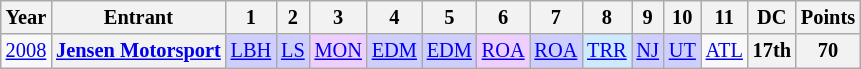<table class="wikitable" style="text-align:center; font-size:85%">
<tr>
<th>Year</th>
<th>Entrant</th>
<th>1</th>
<th>2</th>
<th>3</th>
<th>4</th>
<th>5</th>
<th>6</th>
<th>7</th>
<th>8</th>
<th>9</th>
<th>10</th>
<th>11</th>
<th>DC</th>
<th>Points</th>
</tr>
<tr>
<td><a href='#'>2008</a></td>
<th nowrap><a href='#'>Jensen Motorsport</a></th>
<td style="background:#CFCFFF;"><a href='#'>LBH</a><br></td>
<td style="background:#CFCFFF;"><a href='#'>LS</a><br></td>
<td style="background:#EFCFFF;"><a href='#'>MON</a><br></td>
<td style="background:#CFCFFF;"><a href='#'>EDM</a><br></td>
<td style="background:#CFCFFF;"><a href='#'>EDM</a><br></td>
<td style="background:#EFCFFF;"><a href='#'>ROA</a><br></td>
<td style="background:#CFCFFF;"><a href='#'>ROA</a><br></td>
<td style="background:#CFEAFF;"><a href='#'>TRR</a><br></td>
<td style="background:#CFCFFF;"><a href='#'>NJ</a><br></td>
<td style="background:#CFCFFF;"><a href='#'>UT</a><br></td>
<td><a href='#'>ATL</a><br></td>
<th>17th</th>
<th>70</th>
</tr>
</table>
